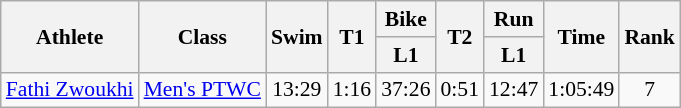<table class="wikitable" style="font-size:90%">
<tr>
<th rowspan="2">Athlete</th>
<th rowspan="2">Class</th>
<th rowspan="2">Swim</th>
<th rowspan="2">T1</th>
<th>Bike</th>
<th rowspan="2">T2</th>
<th>Run</th>
<th rowspan="2">Time</th>
<th rowspan="2">Rank</th>
</tr>
<tr>
<th>L1</th>
<th>L1</th>
</tr>
<tr align=center>
<td align=left><a href='#'>Fathi Zwoukhi</a></td>
<td align=left><a href='#'>Men's PTWC</a></td>
<td>13:29</td>
<td>1:16</td>
<td>37:26</td>
<td>0:51</td>
<td>12:47</td>
<td>1:05:49</td>
<td>7</td>
</tr>
</table>
